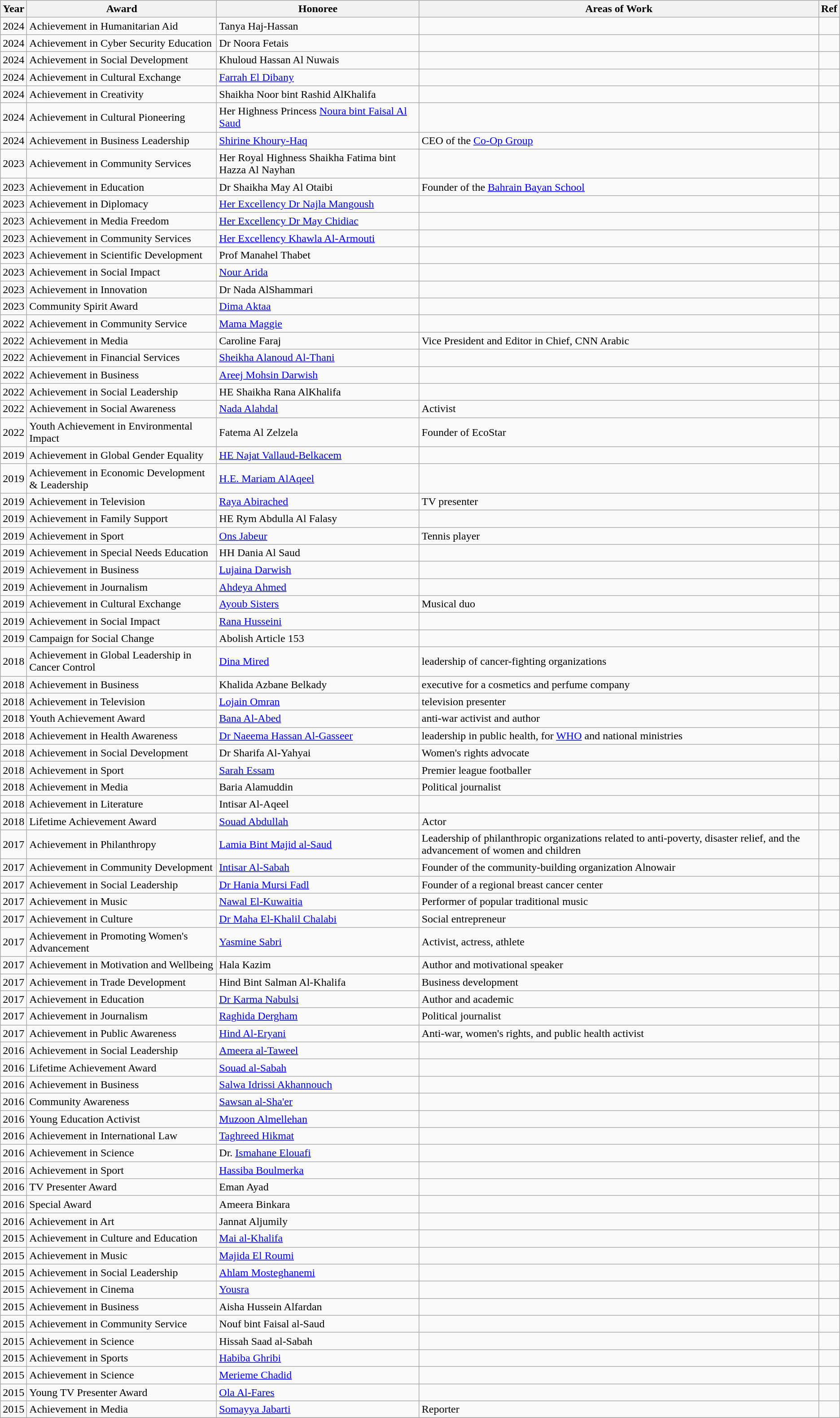<table class="wikitable">
<tr>
<th>Year</th>
<th>Award</th>
<th>Honoree</th>
<th>Areas of Work</th>
<th>Ref</th>
</tr>
<tr>
<td>2024</td>
<td>Achievement in Humanitarian Aid</td>
<td>Tanya Haj-Hassan</td>
<td></td>
<td></td>
</tr>
<tr>
<td>2024</td>
<td>Achievement in Cyber Security Education</td>
<td>Dr Noora Fetais</td>
<td></td>
<td></td>
</tr>
<tr>
<td>2024</td>
<td>Achievement in Social Development</td>
<td>Khuloud Hassan Al Nuwais</td>
<td></td>
<td></td>
</tr>
<tr>
<td>2024</td>
<td>Achievement in Cultural Exchange</td>
<td><a href='#'>Farrah El Dibany</a></td>
<td></td>
<td></td>
</tr>
<tr>
<td>2024</td>
<td>Achievement in Creativity</td>
<td>Shaikha Noor bint Rashid AlKhalifa</td>
<td></td>
<td></td>
</tr>
<tr>
<td>2024</td>
<td>Achievement in Cultural Pioneering</td>
<td>Her Highness Princess <a href='#'>Noura bint Faisal Al Saud</a></td>
<td></td>
<td></td>
</tr>
<tr>
<td>2024</td>
<td>Achievement in Business Leadership</td>
<td><a href='#'>Shirine Khoury-Haq</a></td>
<td>CEO of the <a href='#'>Co-Op Group</a></td>
<td></td>
</tr>
<tr>
<td>2023</td>
<td>Achievement in Community Services</td>
<td>Her Royal Highness Shaikha Fatima bint Hazza Al Nayhan</td>
<td></td>
<td></td>
</tr>
<tr>
<td>2023</td>
<td>Achievement in Education</td>
<td>Dr Shaikha May Al Otaibi</td>
<td>Founder of the <a href='#'>Bahrain Bayan School</a></td>
<td></td>
</tr>
<tr>
<td>2023</td>
<td>Achievement in Diplomacy</td>
<td><a href='#'>Her Excellency Dr Najla Mangoush</a></td>
<td></td>
<td></td>
</tr>
<tr>
<td>2023</td>
<td>Achievement in Media Freedom</td>
<td><a href='#'>Her Excellency Dr May Chidiac</a></td>
<td></td>
<td></td>
</tr>
<tr>
<td>2023</td>
<td>Achievement in Community Services</td>
<td><a href='#'>Her Excellency Khawla Al-Armouti</a></td>
<td></td>
<td></td>
</tr>
<tr>
<td>2023</td>
<td>Achievement in Scientific Development</td>
<td>Prof Manahel Thabet</td>
<td></td>
<td></td>
</tr>
<tr>
<td>2023</td>
<td>Achievement in Social Impact</td>
<td><a href='#'>Nour Arida</a></td>
<td></td>
<td></td>
</tr>
<tr>
<td>2023</td>
<td>Achievement in Innovation</td>
<td>Dr Nada AlShammari</td>
<td></td>
<td></td>
</tr>
<tr>
<td>2023</td>
<td>Community Spirit Award</td>
<td><a href='#'>Dima Aktaa</a></td>
<td></td>
<td></td>
</tr>
<tr>
<td>2022</td>
<td>Achievement in Community Service</td>
<td><a href='#'>Mama Maggie</a></td>
<td></td>
<td></td>
</tr>
<tr>
<td>2022</td>
<td>Achievement in Media</td>
<td>Caroline Faraj</td>
<td>Vice President and Editor in Chief, CNN Arabic</td>
<td></td>
</tr>
<tr>
<td>2022</td>
<td>Achievement in Financial Services</td>
<td><a href='#'>Sheikha Alanoud Al-Thani</a></td>
<td></td>
<td></td>
</tr>
<tr>
<td>2022</td>
<td>Achievement in Business</td>
<td><a href='#'>Areej Mohsin Darwish</a></td>
<td></td>
<td></td>
</tr>
<tr>
<td>2022</td>
<td>Achievement in Social Leadership</td>
<td>HE Shaikha Rana AlKhalifa</td>
<td></td>
<td></td>
</tr>
<tr>
<td>2022</td>
<td>Achievement in Social Awareness</td>
<td><a href='#'>Nada Alahdal</a></td>
<td>Activist</td>
<td></td>
</tr>
<tr>
<td>2022</td>
<td>Youth Achievement in Environmental Impact</td>
<td>Fatema Al Zelzela</td>
<td>Founder of EcoStar</td>
<td></td>
</tr>
<tr>
<td>2019</td>
<td>Achievement in Global Gender Equality</td>
<td><a href='#'>HE Najat Vallaud-Belkacem</a></td>
<td></td>
<td></td>
</tr>
<tr>
<td>2019</td>
<td>Achievement in Economic Development & Leadership</td>
<td><a href='#'>H.E. Mariam AlAqeel</a></td>
<td></td>
<td></td>
</tr>
<tr>
<td>2019</td>
<td>Achievement in Television</td>
<td><a href='#'>Raya Abirached</a></td>
<td>TV presenter</td>
<td></td>
</tr>
<tr>
<td>2019</td>
<td>Achievement in Family Support</td>
<td>HE Rym Abdulla Al Falasy</td>
<td></td>
<td></td>
</tr>
<tr>
<td>2019</td>
<td>Achievement in Sport</td>
<td><a href='#'>Ons Jabeur</a></td>
<td>Tennis player</td>
<td></td>
</tr>
<tr>
<td>2019</td>
<td>Achievement in Special Needs Education</td>
<td>HH Dania Al Saud</td>
<td></td>
<td></td>
</tr>
<tr>
<td>2019</td>
<td>Achievement in Business</td>
<td><a href='#'>Lujaina Darwish</a></td>
<td></td>
<td></td>
</tr>
<tr>
<td>2019</td>
<td>Achievement in Journalism</td>
<td><a href='#'>Ahdeya Ahmed</a></td>
<td></td>
<td></td>
</tr>
<tr>
<td>2019</td>
<td>Achievement in Cultural Exchange</td>
<td><a href='#'>Ayoub Sisters</a></td>
<td>Musical duo</td>
<td></td>
</tr>
<tr>
<td>2019</td>
<td>Achievement in Social Impact</td>
<td><a href='#'>Rana Husseini</a></td>
<td></td>
<td></td>
</tr>
<tr>
<td>2019</td>
<td>Campaign for Social Change</td>
<td>Abolish Article 153</td>
<td></td>
<td></td>
</tr>
<tr>
<td>2018</td>
<td>Achievement in Global Leadership in Cancer Control</td>
<td><a href='#'>Dina Mired</a></td>
<td>leadership of cancer-fighting organizations</td>
<td></td>
</tr>
<tr>
<td>2018</td>
<td>Achievement in Business</td>
<td>Khalida Azbane Belkady</td>
<td>executive for a cosmetics and perfume company</td>
<td></td>
</tr>
<tr>
<td>2018</td>
<td>Achievement in Television</td>
<td><a href='#'>Lojain Omran</a></td>
<td>television presenter</td>
<td></td>
</tr>
<tr>
<td>2018</td>
<td>Youth Achievement Award</td>
<td><a href='#'>Bana Al-Abed</a></td>
<td>anti-war activist and author</td>
<td></td>
</tr>
<tr>
<td>2018</td>
<td>Achievement in Health Awareness</td>
<td><a href='#'>Dr Naeema Hassan Al-Gasseer</a></td>
<td>leadership in public health, for <a href='#'>WHO</a> and national ministries</td>
<td></td>
</tr>
<tr>
<td>2018</td>
<td>Achievement in Social Development</td>
<td>Dr Sharifa Al-Yahyai</td>
<td>Women's rights advocate</td>
<td></td>
</tr>
<tr>
<td>2018</td>
<td>Achievement in Sport</td>
<td><a href='#'>Sarah Essam</a></td>
<td>Premier league footballer</td>
<td></td>
</tr>
<tr>
<td>2018</td>
<td>Achievement in Media</td>
<td>Baria Alamuddin</td>
<td>Political journalist</td>
<td></td>
</tr>
<tr>
<td>2018</td>
<td>Achievement in Literature</td>
<td>Intisar Al-Aqeel</td>
<td></td>
<td></td>
</tr>
<tr>
<td>2018</td>
<td>Lifetime Achievement Award</td>
<td><a href='#'>Souad Abdullah</a></td>
<td>Actor</td>
<td></td>
</tr>
<tr>
<td>2017</td>
<td>Achievement in Philanthropy</td>
<td><a href='#'>Lamia Bint Majid al-Saud</a></td>
<td>Leadership of philanthropic organizations related to anti-poverty, disaster relief, and the advancement of women and children</td>
<td></td>
</tr>
<tr>
<td>2017</td>
<td>Achievement in Community Development</td>
<td><a href='#'>Intisar Al-Sabah</a></td>
<td>Founder of the community-building organization Alnowair</td>
<td></td>
</tr>
<tr>
<td>2017</td>
<td>Achievement in Social Leadership</td>
<td><a href='#'>Dr Hania Mursi Fadl</a></td>
<td>Founder of a regional breast cancer center</td>
<td></td>
</tr>
<tr>
<td>2017</td>
<td>Achievement in Music</td>
<td><a href='#'>Nawal El-Kuwaitia</a></td>
<td>Performer of popular traditional music</td>
<td></td>
</tr>
<tr>
<td>2017</td>
<td>Achievement in Culture</td>
<td><a href='#'>Dr Maha El-Khalil Chalabi</a></td>
<td>Social entrepreneur</td>
<td></td>
</tr>
<tr>
<td>2017</td>
<td>Achievement in Promoting Women's Advancement</td>
<td><a href='#'>Yasmine Sabri</a></td>
<td>Activist, actress, athlete</td>
<td></td>
</tr>
<tr>
<td>2017</td>
<td>Achievement in Motivation and Wellbeing</td>
<td>Hala Kazim</td>
<td>Author and motivational speaker</td>
<td></td>
</tr>
<tr>
<td>2017</td>
<td>Achievement in Trade Development</td>
<td>Hind Bint Salman Al-Khalifa</td>
<td>Business development</td>
<td></td>
</tr>
<tr>
<td>2017</td>
<td>Achievement in Education</td>
<td><a href='#'>Dr Karma Nabulsi</a></td>
<td>Author and academic</td>
<td></td>
</tr>
<tr>
<td>2017</td>
<td>Achievement in Journalism</td>
<td><a href='#'>Raghida Dergham</a></td>
<td>Political journalist</td>
<td></td>
</tr>
<tr>
<td>2017</td>
<td>Achievement in Public Awareness</td>
<td><a href='#'>Hind Al-Eryani</a></td>
<td>Anti-war, women's rights, and public health activist</td>
<td></td>
</tr>
<tr>
<td>2016</td>
<td>Achievement in Social Leadership</td>
<td><a href='#'>Ameera al-Taweel</a></td>
<td></td>
<td></td>
</tr>
<tr>
<td>2016</td>
<td>Lifetime Achievement Award</td>
<td><a href='#'>Souad al-Sabah</a></td>
<td></td>
<td></td>
</tr>
<tr>
<td>2016</td>
<td>Achievement in Business</td>
<td><a href='#'>Salwa Idrissi Akhannouch</a></td>
<td></td>
<td></td>
</tr>
<tr>
<td>2016</td>
<td>Community Awareness</td>
<td><a href='#'>Sawsan al-Sha'er</a></td>
<td></td>
<td></td>
</tr>
<tr>
<td>2016</td>
<td>Young Education Activist</td>
<td><a href='#'>Muzoon Almellehan</a></td>
<td></td>
<td></td>
</tr>
<tr>
<td>2016</td>
<td>Achievement in International Law</td>
<td><a href='#'>Taghreed Hikmat</a></td>
<td></td>
<td></td>
</tr>
<tr>
<td>2016</td>
<td>Achievement in Science</td>
<td>Dr. <a href='#'>Ismahane Elouafi</a></td>
<td></td>
<td></td>
</tr>
<tr>
<td>2016</td>
<td>Achievement in Sport</td>
<td><a href='#'>Hassiba Boulmerka</a></td>
<td></td>
<td></td>
</tr>
<tr>
<td>2016</td>
<td>TV Presenter Award</td>
<td>Eman Ayad</td>
<td></td>
<td></td>
</tr>
<tr>
<td>2016</td>
<td>Special Award</td>
<td>Ameera Binkara</td>
<td></td>
<td></td>
</tr>
<tr>
<td>2016</td>
<td>Achievement in Art</td>
<td>Jannat Aljumily</td>
<td></td>
<td></td>
</tr>
<tr>
<td>2015</td>
<td>Achievement in Culture and Education</td>
<td><a href='#'>Mai al-Khalifa</a></td>
<td></td>
<td></td>
</tr>
<tr>
<td>2015</td>
<td>Achievement in Music</td>
<td><a href='#'>Majida El Roumi</a></td>
<td></td>
<td></td>
</tr>
<tr>
<td>2015</td>
<td>Achievement in Social Leadership</td>
<td><a href='#'>Ahlam Mosteghanemi</a></td>
<td></td>
<td></td>
</tr>
<tr>
<td>2015</td>
<td>Achievement in Cinema</td>
<td><a href='#'>Yousra</a></td>
<td></td>
<td></td>
</tr>
<tr>
<td>2015</td>
<td>Achievement in Business</td>
<td>Aisha Hussein Alfardan</td>
<td></td>
<td></td>
</tr>
<tr>
<td>2015</td>
<td>Achievement in Community Service</td>
<td>Nouf bint Faisal al-Saud</td>
<td></td>
<td></td>
</tr>
<tr>
<td>2015</td>
<td>Achievement in Science</td>
<td>Hissah Saad al-Sabah</td>
<td></td>
<td></td>
</tr>
<tr>
<td>2015</td>
<td>Achievement in Sports</td>
<td><a href='#'>Habiba Ghribi</a></td>
<td></td>
<td></td>
</tr>
<tr>
<td>2015</td>
<td>Achievement in Science</td>
<td><a href='#'>Merieme Chadid</a></td>
<td></td>
<td></td>
</tr>
<tr>
<td>2015</td>
<td>Young TV Presenter Award</td>
<td><a href='#'>Ola Al-Fares</a></td>
<td></td>
<td></td>
</tr>
<tr>
<td>2015</td>
<td>Achievement in Media</td>
<td><a href='#'>Somayya Jabarti</a></td>
<td>Reporter</td>
<td></td>
</tr>
<tr>
</tr>
</table>
